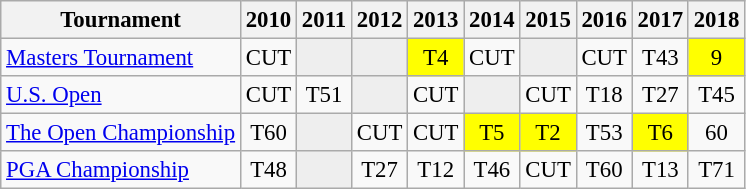<table class="wikitable" style="font-size:95%;text-align:center;">
<tr>
<th>Tournament</th>
<th>2010</th>
<th>2011</th>
<th>2012</th>
<th>2013</th>
<th>2014</th>
<th>2015</th>
<th>2016</th>
<th>2017</th>
<th>2018</th>
</tr>
<tr>
<td align=left><a href='#'>Masters Tournament</a></td>
<td>CUT</td>
<td style="background:#eeeeee;"></td>
<td style="background:#eeeeee;"></td>
<td style="background:yellow;">T4</td>
<td>CUT</td>
<td style="background:#eeeeee;"></td>
<td>CUT</td>
<td>T43</td>
<td style="background:yellow;">9</td>
</tr>
<tr>
<td align=left><a href='#'>U.S. Open</a></td>
<td>CUT</td>
<td>T51</td>
<td style="background:#eeeeee;"></td>
<td>CUT</td>
<td style="background:#eeeeee;"></td>
<td>CUT</td>
<td>T18</td>
<td>T27</td>
<td>T45</td>
</tr>
<tr>
<td align=left><a href='#'>The Open Championship</a></td>
<td>T60</td>
<td style="background:#eeeeee;"></td>
<td>CUT</td>
<td>CUT</td>
<td style="background:yellow;">T5</td>
<td style="background:yellow;">T2</td>
<td>T53</td>
<td style="background:yellow;">T6</td>
<td>60</td>
</tr>
<tr>
<td align=left><a href='#'>PGA Championship</a></td>
<td>T48</td>
<td style="background:#eeeeee;"></td>
<td>T27</td>
<td>T12</td>
<td>T46</td>
<td>CUT</td>
<td>T60</td>
<td>T13</td>
<td>T71</td>
</tr>
</table>
